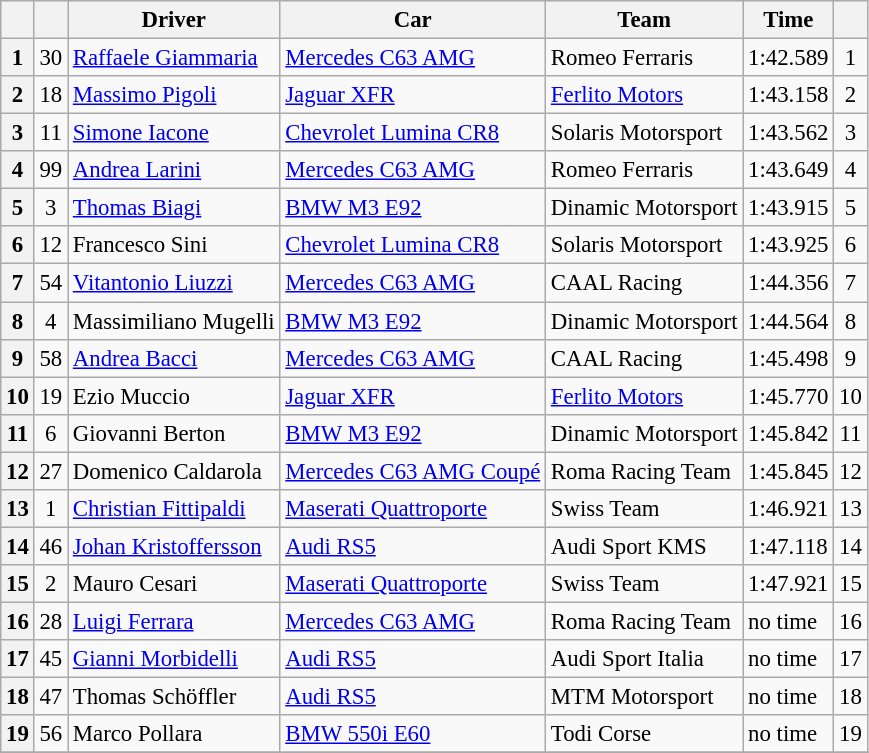<table class="wikitable sortable" style="font-size:95%">
<tr>
<th></th>
<th></th>
<th>Driver</th>
<th>Car</th>
<th>Team</th>
<th>Time</th>
<th></th>
</tr>
<tr>
<th>1</th>
<td align=center>30</td>
<td> <a href='#'>Raffaele Giammaria</a></td>
<td><a href='#'>Mercedes C63 AMG</a></td>
<td> Romeo Ferraris</td>
<td>1:42.589</td>
<td align=center>1</td>
</tr>
<tr>
<th>2</th>
<td align=center>18</td>
<td> <a href='#'>Massimo Pigoli</a></td>
<td><a href='#'>Jaguar XFR</a></td>
<td> <a href='#'>Ferlito Motors</a></td>
<td>1:43.158</td>
<td align=center>2</td>
</tr>
<tr>
<th>3</th>
<td align=center>11</td>
<td> <a href='#'>Simone Iacone</a></td>
<td><a href='#'>Chevrolet Lumina CR8</a></td>
<td> Solaris Motorsport</td>
<td>1:43.562</td>
<td align=center>3</td>
</tr>
<tr>
<th>4</th>
<td align=center>99</td>
<td> <a href='#'>Andrea Larini</a></td>
<td><a href='#'>Mercedes C63 AMG</a></td>
<td> Romeo Ferraris</td>
<td>1:43.649</td>
<td align=center>4</td>
</tr>
<tr>
<th>5</th>
<td align=center>3</td>
<td> <a href='#'>Thomas Biagi</a></td>
<td><a href='#'>BMW M3 E92</a></td>
<td> Dinamic Motorsport</td>
<td>1:43.915</td>
<td align=center>5</td>
</tr>
<tr>
<th>6</th>
<td align=center>12</td>
<td> Francesco Sini</td>
<td><a href='#'>Chevrolet Lumina CR8</a></td>
<td> Solaris Motorsport</td>
<td>1:43.925</td>
<td align=center>6</td>
</tr>
<tr>
<th>7</th>
<td align=center>54</td>
<td> <a href='#'>Vitantonio Liuzzi</a></td>
<td><a href='#'>Mercedes C63 AMG</a></td>
<td> CAAL Racing</td>
<td>1:44.356</td>
<td align=center>7</td>
</tr>
<tr>
<th>8</th>
<td align=center>4</td>
<td> Massimiliano Mugelli</td>
<td><a href='#'>BMW M3 E92</a></td>
<td> Dinamic Motorsport</td>
<td>1:44.564</td>
<td align=center>8</td>
</tr>
<tr>
<th>9</th>
<td align=center>58</td>
<td> <a href='#'>Andrea Bacci</a></td>
<td><a href='#'>Mercedes C63 AMG</a></td>
<td> CAAL Racing</td>
<td>1:45.498</td>
<td align=center>9</td>
</tr>
<tr>
<th>10</th>
<td align=center>19</td>
<td> Ezio Muccio</td>
<td><a href='#'>Jaguar XFR</a></td>
<td> <a href='#'>Ferlito Motors</a></td>
<td>1:45.770</td>
<td align=center>10</td>
</tr>
<tr>
<th>11</th>
<td align=center>6</td>
<td> Giovanni Berton</td>
<td><a href='#'>BMW M3 E92</a></td>
<td> Dinamic Motorsport</td>
<td>1:45.842</td>
<td align=center>11</td>
</tr>
<tr>
<th>12</th>
<td align=center>27</td>
<td> Domenico Caldarola</td>
<td><a href='#'>Mercedes C63 AMG Coupé</a></td>
<td> Roma Racing Team</td>
<td>1:45.845</td>
<td align=center>12</td>
</tr>
<tr>
<th>13</th>
<td align=center>1</td>
<td> <a href='#'>Christian Fittipaldi</a></td>
<td><a href='#'>Maserati Quattroporte</a></td>
<td> Swiss Team</td>
<td>1:46.921</td>
<td align=center>13</td>
</tr>
<tr>
<th>14</th>
<td align=center>46</td>
<td> <a href='#'>Johan Kristoffersson</a></td>
<td><a href='#'>Audi RS5</a></td>
<td> Audi Sport KMS</td>
<td>1:47.118</td>
<td align=center>14</td>
</tr>
<tr>
<th>15</th>
<td align=center>2</td>
<td> Mauro Cesari</td>
<td><a href='#'>Maserati Quattroporte</a></td>
<td> Swiss Team</td>
<td>1:47.921</td>
<td align=center>15</td>
</tr>
<tr>
<th>16</th>
<td align=center>28</td>
<td> <a href='#'>Luigi Ferrara</a></td>
<td><a href='#'>Mercedes C63 AMG</a></td>
<td> Roma Racing Team</td>
<td>no time</td>
<td align=center>16</td>
</tr>
<tr>
<th>17</th>
<td align=center>45</td>
<td> <a href='#'>Gianni Morbidelli</a></td>
<td><a href='#'>Audi RS5</a></td>
<td> Audi Sport Italia</td>
<td>no time</td>
<td align=center>17</td>
</tr>
<tr>
<th>18</th>
<td align=center>47</td>
<td> Thomas Schöffler</td>
<td><a href='#'>Audi RS5</a></td>
<td> MTM Motorsport</td>
<td>no time</td>
<td align=center>18</td>
</tr>
<tr>
<th>19</th>
<td align=center>56</td>
<td> Marco Pollara</td>
<td><a href='#'>BMW 550i E60</a></td>
<td> Todi Corse</td>
<td>no time</td>
<td align=center>19</td>
</tr>
<tr>
</tr>
</table>
